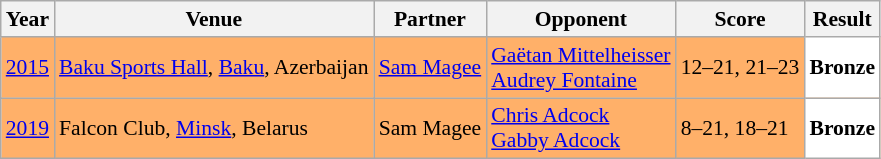<table class="sortable wikitable" style="font-size: 90%;">
<tr>
<th>Year</th>
<th>Venue</th>
<th>Partner</th>
<th>Opponent</th>
<th>Score</th>
<th>Result</th>
</tr>
<tr style="background:#FFB069">
<td align="center"><a href='#'>2015</a></td>
<td align="left"><a href='#'>Baku Sports Hall</a>, <a href='#'>Baku</a>, Azerbaijan</td>
<td align="left"> <a href='#'>Sam Magee</a></td>
<td align="left"> <a href='#'>Gaëtan Mittelheisser</a><br> <a href='#'>Audrey Fontaine</a></td>
<td align="left">12–21, 21–23</td>
<td style="text-align:left; background:white"> <strong>Bronze</strong></td>
</tr>
<tr style="background:#FFB069">
<td align="center"><a href='#'>2019</a></td>
<td align="left">Falcon Club, <a href='#'>Minsk</a>, Belarus</td>
<td align="left"> Sam Magee</td>
<td align="left"> <a href='#'>Chris Adcock</a><br> <a href='#'>Gabby Adcock</a></td>
<td align="left">8–21, 18–21</td>
<td style="text-align:left; background:white"> <strong>Bronze</strong></td>
</tr>
</table>
